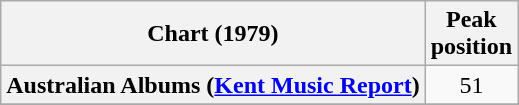<table class="wikitable sortable plainrowheaders" style="text-align:center">
<tr>
<th>Chart (1979)</th>
<th>Peak<br>position</th>
</tr>
<tr>
<th scope="row">Australian Albums (<a href='#'>Kent Music Report</a>)</th>
<td>51</td>
</tr>
<tr>
</tr>
<tr>
</tr>
<tr>
</tr>
<tr>
</tr>
</table>
